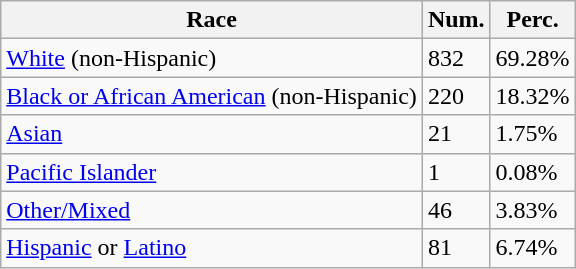<table class="wikitable">
<tr>
<th>Race</th>
<th>Num.</th>
<th>Perc.</th>
</tr>
<tr>
<td><a href='#'>White</a> (non-Hispanic)</td>
<td>832</td>
<td>69.28%</td>
</tr>
<tr>
<td><a href='#'>Black or African American</a> (non-Hispanic)</td>
<td>220</td>
<td>18.32%</td>
</tr>
<tr>
<td><a href='#'>Asian</a></td>
<td>21</td>
<td>1.75%</td>
</tr>
<tr>
<td><a href='#'>Pacific Islander</a></td>
<td>1</td>
<td>0.08%</td>
</tr>
<tr>
<td><a href='#'>Other/Mixed</a></td>
<td>46</td>
<td>3.83%</td>
</tr>
<tr>
<td><a href='#'>Hispanic</a> or <a href='#'>Latino</a></td>
<td>81</td>
<td>6.74%</td>
</tr>
</table>
